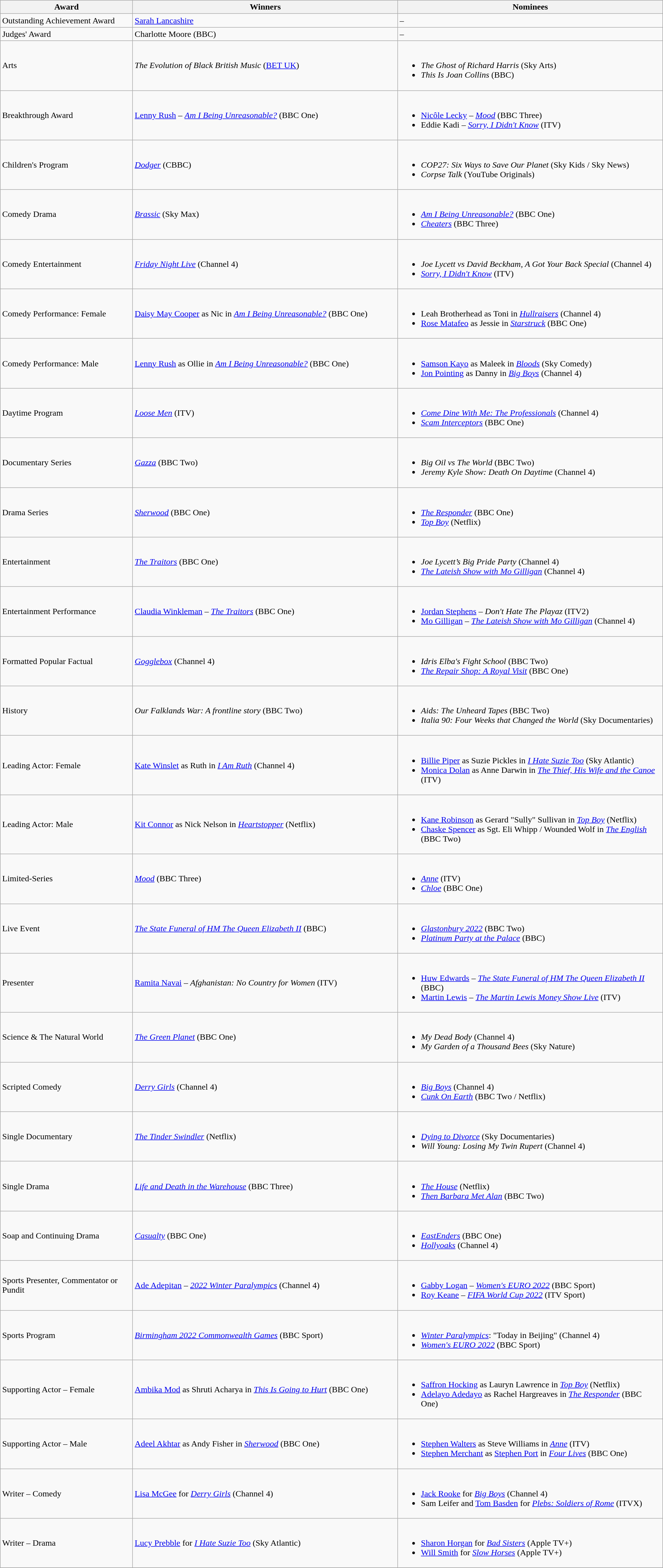<table class="wikitable">
<tr>
<th width="20%">Award</th>
<th width="40%">Winners</th>
<th width="40%">Nominees</th>
</tr>
<tr>
<td>Outstanding Achievement Award</td>
<td><a href='#'>Sarah Lancashire</a></td>
<td>–</td>
</tr>
<tr>
<td>Judges' Award</td>
<td>Charlotte Moore (BBC)</td>
<td>–</td>
</tr>
<tr>
<td>Arts</td>
<td><em>The Evolution of Black British Music</em> (<a href='#'>BET UK</a>)</td>
<td><br><ul><li><em>The Ghost of Richard Harris</em> (Sky Arts)</li><li><em>This Is Joan Collins</em> (BBC)</li></ul></td>
</tr>
<tr>
<td>Breakthrough Award</td>
<td><a href='#'>Lenny Rush</a> – <em><a href='#'>Am I Being Unreasonable?</a></em> (BBC One)</td>
<td><br><ul><li><a href='#'>Nicôle Lecky</a> – <em><a href='#'>Mood</a></em> (BBC Three)</li><li>Eddie Kadi – <em><a href='#'>Sorry, I Didn't Know</a></em> (ITV)</li></ul></td>
</tr>
<tr>
<td>Children's Program</td>
<td><em><a href='#'>Dodger</a></em> (CBBC)</td>
<td><br><ul><li><em>COP27: Six Ways to Save Our Planet</em> (Sky Kids / Sky News)</li><li><em>Corpse Talk</em> (YouTube Originals)</li></ul></td>
</tr>
<tr>
<td>Comedy Drama</td>
<td><em><a href='#'>Brassic</a></em> (Sky Max)</td>
<td><br><ul><li><em><a href='#'>Am I Being Unreasonable?</a></em> (BBC One)</li><li><em><a href='#'>Cheaters</a></em> (BBC Three)</li></ul></td>
</tr>
<tr>
<td>Comedy Entertainment</td>
<td><em><a href='#'>Friday Night Live</a></em> (Channel 4)</td>
<td><br><ul><li><em>Joe Lycett vs David Beckham, A Got Your Back Special</em> (Channel 4)</li><li><em><a href='#'>Sorry, I Didn't Know</a></em> (ITV)</li></ul></td>
</tr>
<tr>
<td>Comedy Performance: Female</td>
<td><a href='#'>Daisy May Cooper</a> as Nic in <em><a href='#'>Am I Being Unreasonable?</a></em> (BBC One)</td>
<td><br><ul><li>Leah Brotherhead as Toni in <em><a href='#'>Hullraisers</a></em> (Channel 4)</li><li><a href='#'>Rose Matafeo</a> as Jessie in <em><a href='#'>Starstruck</a></em> (BBC One)</li></ul></td>
</tr>
<tr>
<td>Comedy Performance: Male</td>
<td><a href='#'>Lenny Rush</a> as Ollie in <em><a href='#'>Am I Being Unreasonable?</a></em> (BBC One)</td>
<td><br><ul><li><a href='#'>Samson Kayo</a> as Maleek in <em><a href='#'>Bloods</a></em> (Sky Comedy)</li><li><a href='#'>Jon Pointing</a> as Danny in <em><a href='#'>Big Boys</a></em> (Channel 4)</li></ul></td>
</tr>
<tr>
<td>Daytime Program</td>
<td><em><a href='#'>Loose Men</a></em> (ITV)</td>
<td><br><ul><li><em><a href='#'>Come Dine With Me: The Professionals</a></em> (Channel 4)</li><li><em><a href='#'>Scam Interceptors</a></em> (BBC One)</li></ul></td>
</tr>
<tr>
<td>Documentary Series</td>
<td><em><a href='#'>Gazza</a></em> (BBC Two)</td>
<td><br><ul><li><em>Big Oil vs The World</em> (BBC Two)</li><li><em>Jeremy Kyle Show: Death On Daytime</em> (Channel 4)</li></ul></td>
</tr>
<tr>
<td>Drama Series</td>
<td><em><a href='#'>Sherwood</a></em> (BBC One)</td>
<td><br><ul><li><em><a href='#'>The Responder</a></em> (BBC One)</li><li><em><a href='#'>Top Boy</a></em> (Netflix)</li></ul></td>
</tr>
<tr>
<td>Entertainment</td>
<td><em><a href='#'>The Traitors</a></em> (BBC One)</td>
<td><br><ul><li><em>Joe Lycett’s Big Pride Party</em> (Channel 4)</li><li><em><a href='#'>The Lateish Show with Mo Gilligan</a></em> (Channel 4)</li></ul></td>
</tr>
<tr>
<td>Entertainment Performance</td>
<td><a href='#'>Claudia Winkleman</a> – <em><a href='#'>The Traitors</a></em> (BBC One)</td>
<td><br><ul><li><a href='#'>Jordan Stephens</a> – <em>Don't Hate The Playaz</em> (ITV2)</li><li><a href='#'>Mo Gilligan</a> – <em><a href='#'>The Lateish Show with Mo Gilligan</a></em> (Channel 4)</li></ul></td>
</tr>
<tr>
<td>Formatted Popular Factual</td>
<td><em><a href='#'>Gogglebox</a></em> (Channel 4)</td>
<td><br><ul><li><em>Idris Elba's Fight School</em> (BBC Two)</li><li><em><a href='#'>The Repair Shop: A Royal Visit</a></em> (BBC One)</li></ul></td>
</tr>
<tr>
<td>History</td>
<td><em>Our Falklands War: A frontline story</em> (BBC Two)</td>
<td><br><ul><li><em>Aids: The Unheard Tapes</em> (BBC Two)</li><li><em>Italia 90: Four Weeks that Changed the World</em> (Sky Documentaries)</li></ul></td>
</tr>
<tr>
<td>Leading Actor: Female</td>
<td><a href='#'>Kate Winslet</a> as Ruth in <em><a href='#'>I Am Ruth</a></em> (Channel 4)</td>
<td><br><ul><li><a href='#'>Billie Piper</a> as Suzie Pickles in <em><a href='#'>I Hate Suzie Too</a></em> (Sky Atlantic)</li><li><a href='#'>Monica Dolan</a> as Anne Darwin in <em><a href='#'>The Thief, His Wife and the Canoe</a></em> (ITV)</li></ul></td>
</tr>
<tr>
<td>Leading Actor: Male</td>
<td><a href='#'>Kit Connor</a> as Nick Nelson in <em><a href='#'>Heartstopper</a></em> (Netflix)</td>
<td><br><ul><li><a href='#'>Kane Robinson</a> as Gerard "Sully" Sullivan in <em><a href='#'>Top Boy</a></em> (Netflix)</li><li><a href='#'>Chaske Spencer</a> as Sgt. Eli Whipp / Wounded Wolf in <em><a href='#'>The English</a></em> (BBC Two)</li></ul></td>
</tr>
<tr>
<td>Limited-Series</td>
<td><em><a href='#'>Mood</a></em> (BBC Three)</td>
<td><br><ul><li><em><a href='#'>Anne</a></em> (ITV)</li><li><em><a href='#'>Chloe</a></em> (BBC One)</li></ul></td>
</tr>
<tr>
<td>Live Event</td>
<td><em><a href='#'>The State Funeral of HM The Queen Elizabeth II</a></em> (BBC)</td>
<td><br><ul><li><em><a href='#'>Glastonbury 2022</a></em> (BBC Two)</li><li><em><a href='#'>Platinum Party at the Palace</a></em> (BBC)</li></ul></td>
</tr>
<tr>
<td>Presenter</td>
<td><a href='#'>Ramita Navai</a> – <em>Afghanistan: No Country for Women</em> (ITV)</td>
<td><br><ul><li><a href='#'>Huw Edwards</a> – <em><a href='#'>The State Funeral of HM The Queen Elizabeth II</a></em> (BBC)</li><li><a href='#'>Martin Lewis</a> – <em><a href='#'>The Martin Lewis Money Show Live</a></em> (ITV)</li></ul></td>
</tr>
<tr>
<td>Science & The Natural World</td>
<td><em><a href='#'>The Green Planet</a></em> (BBC One)</td>
<td><br><ul><li><em>My Dead Body</em> (Channel 4)</li><li><em>My Garden of a Thousand Bees</em> (Sky Nature)</li></ul></td>
</tr>
<tr>
<td>Scripted Comedy</td>
<td><em><a href='#'>Derry Girls</a></em> (Channel 4)</td>
<td><br><ul><li><em><a href='#'>Big Boys</a></em> (Channel 4)</li><li><em><a href='#'>Cunk On Earth</a></em> (BBC Two / Netflix)</li></ul></td>
</tr>
<tr>
<td>Single Documentary</td>
<td><em><a href='#'>The Tinder Swindler</a></em> (Netflix)</td>
<td><br><ul><li><em><a href='#'>Dying to Divorce</a></em> (Sky Documentaries)</li><li><em>Will Young: Losing My Twin Rupert</em> (Channel 4)</li></ul></td>
</tr>
<tr>
<td>Single Drama</td>
<td><em><a href='#'>Life and Death in the Warehouse</a></em> (BBC Three)</td>
<td><br><ul><li><em><a href='#'>The House</a></em> (Netflix)</li><li><em><a href='#'>Then Barbara Met Alan</a></em> (BBC Two)</li></ul></td>
</tr>
<tr>
<td>Soap and Continuing Drama</td>
<td><em><a href='#'>Casualty</a></em> (BBC One)</td>
<td><br><ul><li><em><a href='#'>EastEnders</a></em> (BBC One)</li><li><em><a href='#'>Hollyoaks</a></em> (Channel 4)</li></ul></td>
</tr>
<tr>
<td>Sports Presenter, Commentator or Pundit</td>
<td><a href='#'>Ade Adepitan</a> – <em><a href='#'>2022 Winter Paralympics</a></em> (Channel 4)</td>
<td><br><ul><li><a href='#'>Gabby Logan</a> – <em><a href='#'>Women's EURO 2022</a></em> (BBC Sport)</li><li><a href='#'>Roy Keane</a> – <em><a href='#'>FIFA World Cup 2022</a></em> (ITV Sport)</li></ul></td>
</tr>
<tr>
<td>Sports Program</td>
<td><em><a href='#'>Birmingham 2022 Commonwealth Games</a></em> (BBC Sport)</td>
<td><br><ul><li><em><a href='#'>Winter Paralympics</a></em>: "Today in Beijing" (Channel 4)</li><li><em><a href='#'>Women's EURO 2022</a></em> (BBC Sport)</li></ul></td>
</tr>
<tr>
<td>Supporting Actor – Female</td>
<td><a href='#'>Ambika Mod</a> as Shruti Acharya in <em><a href='#'>This Is Going to Hurt</a></em> (BBC One)</td>
<td><br><ul><li><a href='#'>Saffron Hocking</a> as Lauryn Lawrence in <em><a href='#'>Top Boy</a></em> (Netflix)</li><li><a href='#'>Adelayo Adedayo</a> as Rachel Hargreaves in <em><a href='#'>The Responder</a></em> (BBC One)</li></ul></td>
</tr>
<tr>
<td>Supporting Actor – Male</td>
<td><a href='#'>Adeel Akhtar</a> as Andy Fisher in <em><a href='#'>Sherwood</a></em> (BBC One)</td>
<td><br><ul><li><a href='#'>Stephen Walters</a> as Steve Williams in <em><a href='#'>Anne</a></em> (ITV)</li><li><a href='#'>Stephen Merchant</a> as <a href='#'>Stephen Port</a> in <em><a href='#'>Four Lives</a></em> (BBC One)</li></ul></td>
</tr>
<tr>
<td>Writer – Comedy</td>
<td><a href='#'>Lisa McGee</a> for <em><a href='#'>Derry Girls</a></em> (Channel 4)</td>
<td><br><ul><li><a href='#'>Jack Rooke</a> for <em><a href='#'>Big Boys</a></em> (Channel 4)</li><li>Sam Leifer and <a href='#'>Tom Basden</a> for <em><a href='#'>Plebs: Soldiers of Rome</a></em> (ITVX)</li></ul></td>
</tr>
<tr>
<td>Writer – Drama</td>
<td><a href='#'>Lucy Prebble</a> for <em><a href='#'>I Hate Suzie Too</a></em> (Sky Atlantic)</td>
<td><br><ul><li><a href='#'>Sharon Horgan</a> for <em><a href='#'>Bad Sisters</a></em> (Apple TV+)</li><li><a href='#'>Will Smith</a> for <em><a href='#'>Slow Horses</a></em> (Apple TV+)</li></ul></td>
</tr>
<tr>
</tr>
</table>
